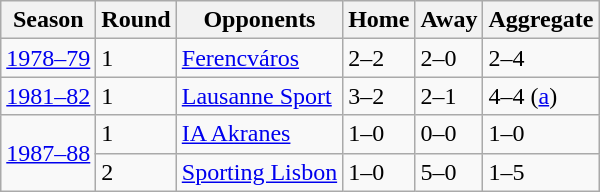<table class="wikitable collapsible collapsed">
<tr>
<th>Season</th>
<th>Round</th>
<th>Opponents</th>
<th>Home</th>
<th>Away</th>
<th>Aggregate</th>
</tr>
<tr>
<td><a href='#'>1978–79</a></td>
<td>1</td>
<td> <a href='#'>Ferencváros</a></td>
<td>2–2</td>
<td>2–0</td>
<td>2–4</td>
</tr>
<tr>
<td><a href='#'>1981–82</a></td>
<td>1</td>
<td> <a href='#'>Lausanne Sport</a></td>
<td>3–2</td>
<td>2–1</td>
<td>4–4 (<a href='#'>a</a>)</td>
</tr>
<tr>
<td rowspan=2><a href='#'>1987–88</a></td>
<td>1</td>
<td> <a href='#'>IA Akranes</a></td>
<td>1–0</td>
<td>0–0</td>
<td>1–0</td>
</tr>
<tr>
<td>2</td>
<td> <a href='#'>Sporting Lisbon</a></td>
<td>1–0</td>
<td>5–0</td>
<td>1–5</td>
</tr>
</table>
